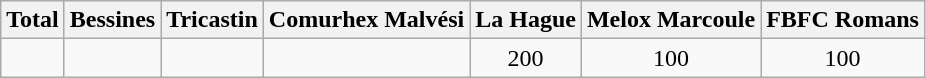<table class="wikitable sortable" style="text-align:center">
<tr>
<th>Total</th>
<th>Bessines</th>
<th>Tricastin</th>
<th>Comurhex Malvési</th>
<th>La Hague</th>
<th>Melox Marcoule</th>
<th>FBFC Romans</th>
</tr>
<tr>
<td><strong></strong></td>
<td></td>
<td></td>
<td></td>
<td>200</td>
<td>100</td>
<td>100</td>
</tr>
</table>
